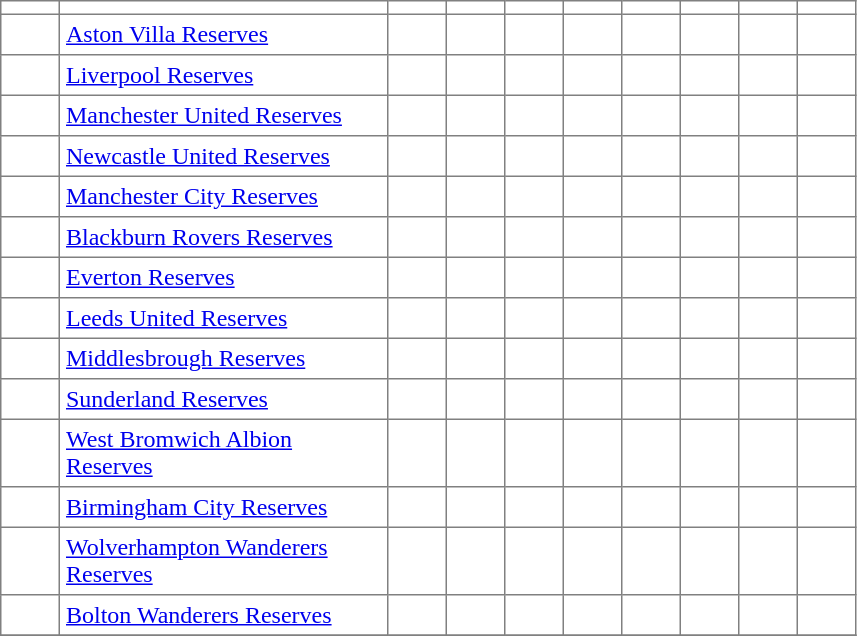<table class="toccolours" border="1" cellpadding="4" cellspacing="0" style="border-collapse: collapse; margin:0;">
<tr>
<th width=30></th>
<th width=210></th>
<th width=30></th>
<th width=30></th>
<th width=30></th>
<th width=30></th>
<th width=30></th>
<th width=30></th>
<th width=30></th>
<th width=30></th>
</tr>
<tr>
<td></td>
<td><a href='#'>Aston Villa Reserves</a></td>
<td></td>
<td></td>
<td></td>
<td></td>
<td></td>
<td></td>
<td></td>
<td></td>
</tr>
<tr>
<td></td>
<td><a href='#'>Liverpool Reserves</a></td>
<td></td>
<td></td>
<td></td>
<td></td>
<td></td>
<td></td>
<td></td>
<td></td>
</tr>
<tr>
<td></td>
<td><a href='#'>Manchester United Reserves</a></td>
<td></td>
<td></td>
<td></td>
<td></td>
<td></td>
<td></td>
<td></td>
<td></td>
</tr>
<tr>
<td></td>
<td><a href='#'>Newcastle United Reserves</a></td>
<td></td>
<td></td>
<td></td>
<td></td>
<td></td>
<td></td>
<td></td>
<td></td>
</tr>
<tr>
<td></td>
<td><a href='#'>Manchester City Reserves</a></td>
<td></td>
<td></td>
<td></td>
<td></td>
<td></td>
<td></td>
<td></td>
<td></td>
</tr>
<tr>
<td></td>
<td><a href='#'>Blackburn Rovers Reserves</a></td>
<td></td>
<td></td>
<td></td>
<td></td>
<td></td>
<td></td>
<td></td>
<td></td>
</tr>
<tr>
<td></td>
<td><a href='#'>Everton Reserves</a></td>
<td></td>
<td></td>
<td></td>
<td></td>
<td></td>
<td></td>
<td></td>
<td></td>
</tr>
<tr>
<td></td>
<td><a href='#'>Leeds United Reserves</a></td>
<td></td>
<td></td>
<td></td>
<td></td>
<td></td>
<td></td>
<td></td>
<td></td>
</tr>
<tr>
<td></td>
<td><a href='#'>Middlesbrough Reserves</a></td>
<td></td>
<td></td>
<td></td>
<td></td>
<td></td>
<td></td>
<td></td>
<td></td>
</tr>
<tr>
<td></td>
<td><a href='#'>Sunderland Reserves</a></td>
<td></td>
<td></td>
<td></td>
<td></td>
<td></td>
<td></td>
<td></td>
<td></td>
</tr>
<tr>
<td></td>
<td><a href='#'>West Bromwich Albion Reserves</a></td>
<td></td>
<td></td>
<td></td>
<td></td>
<td></td>
<td></td>
<td></td>
<td></td>
</tr>
<tr>
<td></td>
<td><a href='#'>Birmingham City Reserves</a></td>
<td></td>
<td></td>
<td></td>
<td></td>
<td></td>
<td></td>
<td></td>
<td></td>
</tr>
<tr>
<td></td>
<td><a href='#'>Wolverhampton Wanderers Reserves</a></td>
<td></td>
<td></td>
<td></td>
<td></td>
<td></td>
<td></td>
<td></td>
<td></td>
</tr>
<tr>
<td></td>
<td><a href='#'>Bolton Wanderers Reserves</a></td>
<td></td>
<td></td>
<td></td>
<td></td>
<td></td>
<td></td>
<td></td>
<td></td>
</tr>
<tr>
</tr>
</table>
